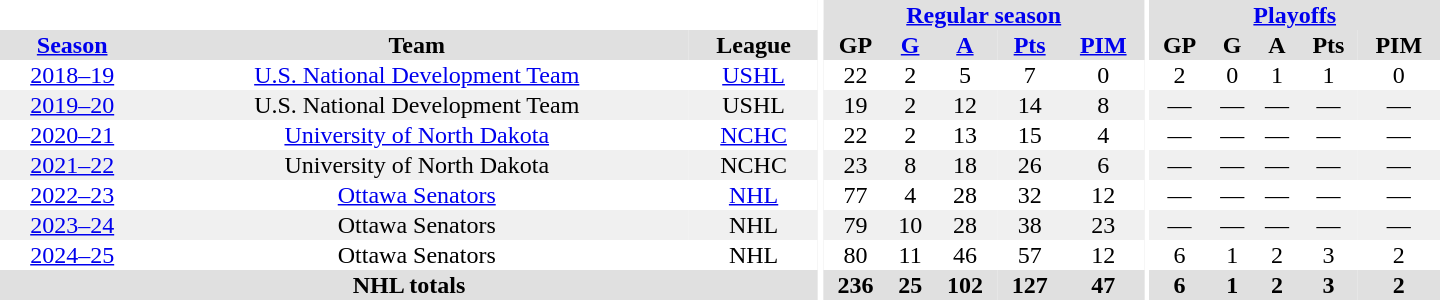<table border="0" cellpadding="1" cellspacing="0" style="text-align:center; width:60em">
<tr bgcolor="#e0e0e0">
<th colspan="3" bgcolor="#ffffff"></th>
<th rowspan="92" bgcolor="#ffffff"></th>
<th colspan="5"><a href='#'>Regular season</a></th>
<th rowspan="92" bgcolor="#ffffff"></th>
<th colspan="5"><a href='#'>Playoffs</a></th>
</tr>
<tr bgcolor="#e0e0e0">
<th><a href='#'>Season</a></th>
<th>Team</th>
<th>League</th>
<th>GP</th>
<th><a href='#'>G</a></th>
<th><a href='#'>A</a></th>
<th><a href='#'>Pts</a></th>
<th><a href='#'>PIM</a></th>
<th>GP</th>
<th>G</th>
<th>A</th>
<th>Pts</th>
<th>PIM</th>
</tr>
<tr>
<td><a href='#'>2018–19</a></td>
<td><a href='#'>U.S. National Development Team</a></td>
<td><a href='#'>USHL</a></td>
<td>22</td>
<td>2</td>
<td>5</td>
<td>7</td>
<td>0</td>
<td>2</td>
<td>0</td>
<td>1</td>
<td>1</td>
<td>0</td>
</tr>
<tr bgcolor="#f0f0f0">
<td><a href='#'>2019–20</a></td>
<td>U.S. National Development Team</td>
<td>USHL</td>
<td>19</td>
<td>2</td>
<td>12</td>
<td>14</td>
<td>8</td>
<td>—</td>
<td>—</td>
<td>—</td>
<td>—</td>
<td>—</td>
</tr>
<tr>
<td><a href='#'>2020–21</a></td>
<td><a href='#'>University of North Dakota</a></td>
<td><a href='#'>NCHC</a></td>
<td>22</td>
<td>2</td>
<td>13</td>
<td>15</td>
<td>4</td>
<td>—</td>
<td>—</td>
<td>—</td>
<td>—</td>
<td>—</td>
</tr>
<tr bgcolor="#f0f0f0">
<td><a href='#'>2021–22</a></td>
<td>University of North Dakota</td>
<td>NCHC</td>
<td>23</td>
<td>8</td>
<td>18</td>
<td>26</td>
<td>6</td>
<td>—</td>
<td>—</td>
<td>—</td>
<td>—</td>
<td>—</td>
</tr>
<tr>
<td><a href='#'>2022–23</a></td>
<td><a href='#'>Ottawa Senators</a></td>
<td><a href='#'>NHL</a></td>
<td>77</td>
<td>4</td>
<td>28</td>
<td>32</td>
<td>12</td>
<td>—</td>
<td>—</td>
<td>—</td>
<td>—</td>
<td>—</td>
</tr>
<tr bgcolor="#f0f0f0">
<td><a href='#'>2023–24</a></td>
<td>Ottawa Senators</td>
<td>NHL</td>
<td>79</td>
<td>10</td>
<td>28</td>
<td>38</td>
<td>23</td>
<td>—</td>
<td>—</td>
<td>—</td>
<td>—</td>
<td>—</td>
</tr>
<tr>
<td><a href='#'>2024–25</a></td>
<td>Ottawa Senators</td>
<td>NHL</td>
<td>80</td>
<td>11</td>
<td>46</td>
<td>57</td>
<td>12</td>
<td>6</td>
<td>1</td>
<td>2</td>
<td>3</td>
<td>2</td>
</tr>
<tr bgcolor="#e0e0e0">
<th colspan="3">NHL totals</th>
<th>236</th>
<th>25</th>
<th>102</th>
<th>127</th>
<th>47</th>
<th>6</th>
<th>1</th>
<th>2</th>
<th>3</th>
<th>2</th>
</tr>
</table>
